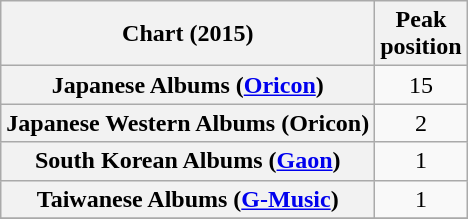<table class="wikitable plainrowheaders sortable" style="text-align:center;">
<tr>
<th>Chart (2015)</th>
<th>Peak<br>position</th>
</tr>
<tr>
<th scope="row">Japanese Albums (<a href='#'>Oricon</a>)</th>
<td>15</td>
</tr>
<tr>
<th scope="row">Japanese Western Albums (Oricon)</th>
<td>2</td>
</tr>
<tr>
<th scope="row">South Korean Albums (<a href='#'>Gaon</a>)</th>
<td>1</td>
</tr>
<tr>
<th scope="row">Taiwanese Albums (<a href='#'>G-Music</a>)</th>
<td>1</td>
</tr>
<tr>
</tr>
</table>
